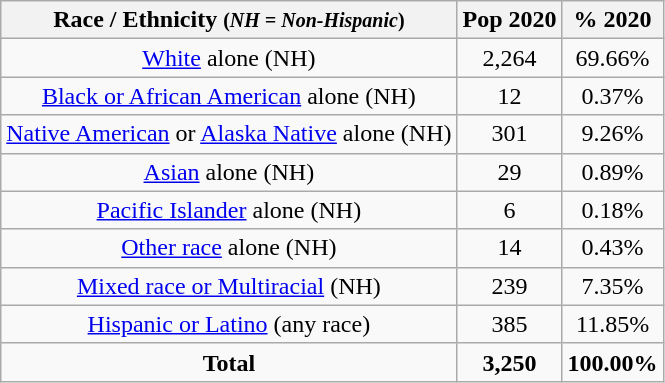<table class="wikitable" style="text-align:center;">
<tr>
<th>Race / Ethnicity <small>(<em>NH = Non-Hispanic</em>)</small></th>
<th>Pop 2020</th>
<th>% 2020</th>
</tr>
<tr>
<td><a href='#'>White</a> alone (NH)</td>
<td>2,264</td>
<td>69.66%</td>
</tr>
<tr>
<td><a href='#'>Black or African American</a> alone (NH)</td>
<td>12</td>
<td>0.37%</td>
</tr>
<tr>
<td><a href='#'>Native American</a> or <a href='#'>Alaska Native</a> alone (NH)</td>
<td>301</td>
<td>9.26%</td>
</tr>
<tr>
<td><a href='#'>Asian</a> alone (NH)</td>
<td>29</td>
<td>0.89%</td>
</tr>
<tr>
<td><a href='#'>Pacific Islander</a> alone (NH)</td>
<td>6</td>
<td>0.18%</td>
</tr>
<tr>
<td><a href='#'>Other race</a> alone (NH)</td>
<td>14</td>
<td>0.43%</td>
</tr>
<tr>
<td><a href='#'>Mixed race or Multiracial</a> (NH)</td>
<td>239</td>
<td>7.35%</td>
</tr>
<tr>
<td><a href='#'>Hispanic or Latino</a> (any race)</td>
<td>385</td>
<td>11.85%</td>
</tr>
<tr>
<td><strong>Total</strong></td>
<td><strong>3,250</strong></td>
<td><strong>100.00%</strong></td>
</tr>
</table>
